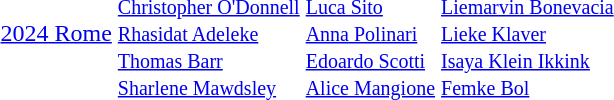<table>
<tr>
<td><a href='#'>2024 Rome</a><br></td>
<td><small><br><a href='#'>Christopher O'Donnell</a><br><a href='#'>Rhasidat Adeleke</a><br><a href='#'>Thomas Barr</a><br><a href='#'>Sharlene Mawdsley</a></small></td>
<td><small><br><a href='#'>Luca Sito</a><br><a href='#'>Anna Polinari</a><br><a href='#'>Edoardo Scotti</a><br><a href='#'>Alice Mangione</a></small></td>
<td><small><br><a href='#'>Liemarvin Bonevacia</a><br><a href='#'>Lieke Klaver</a><br><a href='#'>Isaya Klein Ikkink</a><br><a href='#'>Femke Bol</a></small></td>
</tr>
</table>
